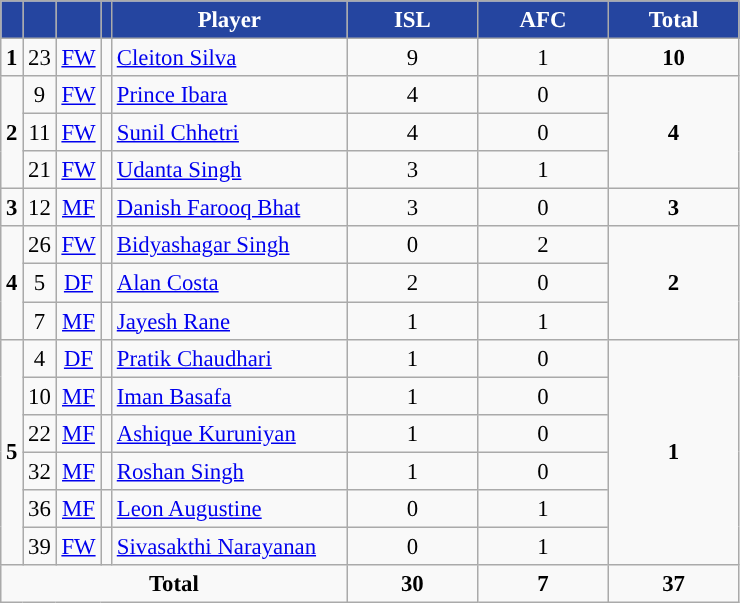<table class="wikitable" style="font-size: 95%; text-align: center;">
<tr>
<th rowspan="1" !width=15 style="background:#2545A0; color:#FFFFFF;"></th>
<th rowspan="1" !width=15 style="background:#2545A0; color:#FFFFFF;"></th>
<th rowspan="1" !width=15 style="background:#2545A0; color:#FFFFFF;"></th>
<th rowspan="1" !width=15 style="background:#2545A0; color:#FFFFFF;"></th>
<th width=150 style="background:#2545A0; color:#FFFFFF;">Player</th>
<th width=80 style="background:#2545A0; color:#FFFFFF;">ISL</th>
<th width=80 style="background:#2545A0; color:#FFFFFF;">AFC</th>
<th width=80 style="background:#2545A0; color:#FFFFFF;">Total</th>
</tr>
<tr>
<td><strong>1</strong></td>
<td>23</td>
<td><a href='#'>FW</a></td>
<td></td>
<td align=left><a href='#'>Cleiton Silva</a></td>
<td>9</td>
<td>1</td>
<td><strong>10</strong></td>
</tr>
<tr>
<td rowspan=3><strong>2</strong></td>
<td>9</td>
<td><a href='#'>FW</a></td>
<td></td>
<td align=left><a href='#'>Prince Ibara</a></td>
<td>4</td>
<td>0</td>
<td rowspan=3><strong>4</strong></td>
</tr>
<tr>
<td>11</td>
<td><a href='#'>FW</a></td>
<td></td>
<td align=left><a href='#'>Sunil Chhetri</a></td>
<td>4</td>
<td>0</td>
</tr>
<tr>
<td>21</td>
<td><a href='#'>FW</a></td>
<td></td>
<td align=left><a href='#'>Udanta Singh</a></td>
<td>3</td>
<td>1</td>
</tr>
<tr>
<td><strong>3</strong></td>
<td>12</td>
<td><a href='#'>MF</a></td>
<td></td>
<td align=left><a href='#'>Danish Farooq Bhat</a></td>
<td>3</td>
<td>0</td>
<td><strong>3</strong></td>
</tr>
<tr>
<td rowspan=3><strong>4</strong></td>
<td>26</td>
<td><a href='#'>FW</a></td>
<td></td>
<td align=left><a href='#'>Bidyashagar Singh</a></td>
<td>0</td>
<td>2</td>
<td rowspan=3><strong>2</strong></td>
</tr>
<tr>
<td>5</td>
<td><a href='#'>DF</a></td>
<td></td>
<td align=left><a href='#'>Alan Costa</a></td>
<td>2</td>
<td>0</td>
</tr>
<tr>
<td>7</td>
<td><a href='#'>MF</a></td>
<td></td>
<td align=left><a href='#'>Jayesh Rane</a></td>
<td>1</td>
<td>1</td>
</tr>
<tr>
<td rowspan=6><strong>5</strong></td>
<td>4</td>
<td><a href='#'>DF</a></td>
<td></td>
<td align=left><a href='#'>Pratik Chaudhari</a></td>
<td>1</td>
<td>0</td>
<td rowspan=6><strong>1</strong></td>
</tr>
<tr>
<td>10</td>
<td><a href='#'>MF</a></td>
<td></td>
<td align=left><a href='#'>Iman Basafa</a></td>
<td>1</td>
<td>0</td>
</tr>
<tr>
<td>22</td>
<td><a href='#'>MF</a></td>
<td></td>
<td align=left><a href='#'>Ashique Kuruniyan</a></td>
<td>1</td>
<td>0</td>
</tr>
<tr>
<td>32</td>
<td><a href='#'>MF</a></td>
<td></td>
<td align=left><a href='#'>Roshan Singh</a></td>
<td>1</td>
<td>0</td>
</tr>
<tr>
<td>36</td>
<td><a href='#'>MF</a></td>
<td></td>
<td align=left><a href='#'>Leon Augustine</a></td>
<td>0</td>
<td>1</td>
</tr>
<tr>
<td>39</td>
<td><a href='#'>FW</a></td>
<td></td>
<td align=left><a href='#'>Sivasakthi Narayanan</a></td>
<td>0</td>
<td>1</td>
</tr>
<tr>
<td colspan="5"><strong>Total</strong></td>
<td><strong>30</strong></td>
<td><strong>7</strong></td>
<td><strong>37</strong></td>
</tr>
</table>
